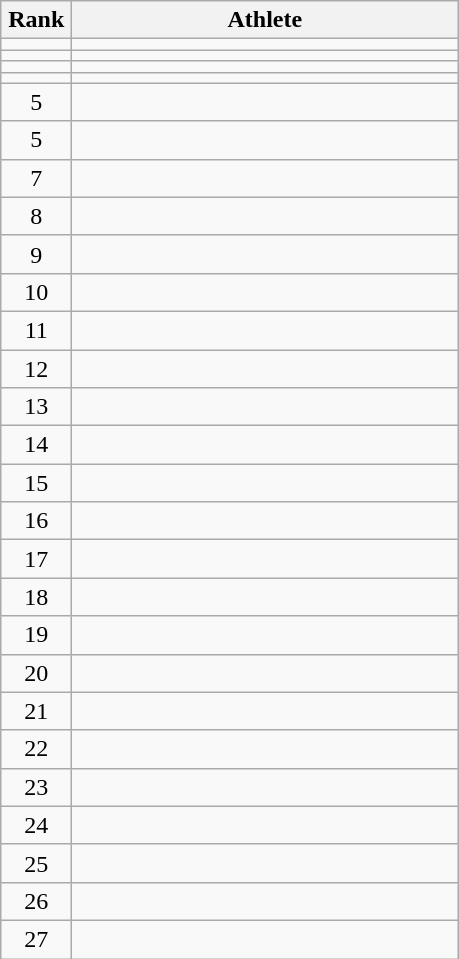<table class="wikitable" style="text-align: center;">
<tr>
<th width=40>Rank</th>
<th width=250>Athlete</th>
</tr>
<tr>
<td></td>
<td align="left"></td>
</tr>
<tr>
<td></td>
<td align="left"></td>
</tr>
<tr>
<td></td>
<td align="left"></td>
</tr>
<tr>
<td></td>
<td align="left"></td>
</tr>
<tr>
<td>5</td>
<td align="left"></td>
</tr>
<tr>
<td>5</td>
<td align="left"></td>
</tr>
<tr>
<td>7</td>
<td align="left"></td>
</tr>
<tr>
<td>8</td>
<td align="left"></td>
</tr>
<tr>
<td>9</td>
<td align="left"></td>
</tr>
<tr>
<td>10</td>
<td align="left"></td>
</tr>
<tr>
<td>11</td>
<td align="left"></td>
</tr>
<tr>
<td>12</td>
<td align="left"></td>
</tr>
<tr>
<td>13</td>
<td align="left"></td>
</tr>
<tr>
<td>14</td>
<td align="left"></td>
</tr>
<tr>
<td>15</td>
<td align="left"></td>
</tr>
<tr>
<td>16</td>
<td align="left"></td>
</tr>
<tr>
<td>17</td>
<td align="left"></td>
</tr>
<tr>
<td>18</td>
<td align="left"></td>
</tr>
<tr>
<td>19</td>
<td align="left"></td>
</tr>
<tr>
<td>20</td>
<td align="left"></td>
</tr>
<tr>
<td>21</td>
<td align="left"></td>
</tr>
<tr>
<td>22</td>
<td align="left"></td>
</tr>
<tr>
<td>23</td>
<td align="left"></td>
</tr>
<tr>
<td>24</td>
<td align="left"></td>
</tr>
<tr>
<td>25</td>
<td align="left"></td>
</tr>
<tr>
<td>26</td>
<td align="left"></td>
</tr>
<tr>
<td>27</td>
<td align="left"></td>
</tr>
</table>
